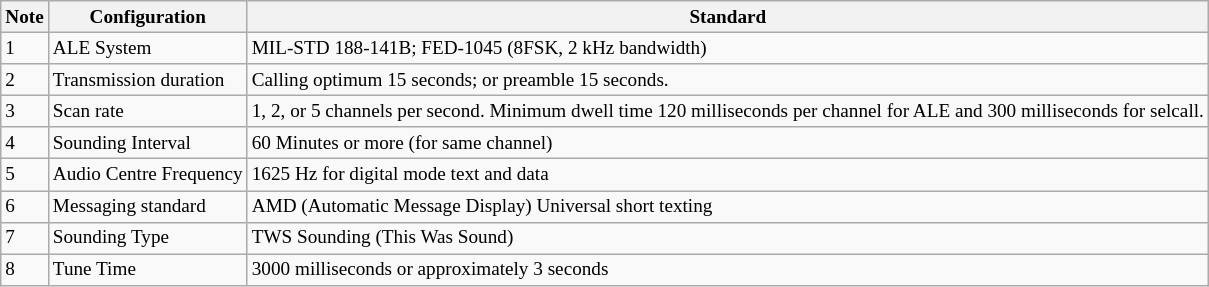<table class="wikitable" style="font-size:80%">
<tr>
<th>Note</th>
<th>Configuration</th>
<th>Standard</th>
</tr>
<tr>
<td>1</td>
<td>ALE System</td>
<td>MIL-STD 188-141B; FED-1045 (8FSK, 2 kHz bandwidth)</td>
</tr>
<tr>
<td>2</td>
<td>Transmission duration</td>
<td>Calling optimum 15 seconds; or preamble 15 seconds.</td>
</tr>
<tr>
<td>3</td>
<td>Scan rate</td>
<td>1, 2, or 5 channels per second. Minimum dwell time 120 milliseconds per channel for ALE and 300 milliseconds for selcall.</td>
</tr>
<tr>
<td>4</td>
<td>Sounding Interval</td>
<td>60 Minutes or more (for same channel)</td>
</tr>
<tr>
<td>5</td>
<td>Audio Centre Frequency</td>
<td>1625 Hz for digital mode text and data</td>
</tr>
<tr>
<td>6</td>
<td>Messaging standard</td>
<td>AMD (Automatic Message Display) Universal short texting</td>
</tr>
<tr>
<td>7</td>
<td>Sounding Type</td>
<td>TWS Sounding (This Was Sound)</td>
</tr>
<tr>
<td>8</td>
<td>Tune Time</td>
<td>3000 milliseconds or approximately 3 seconds</td>
</tr>
</table>
